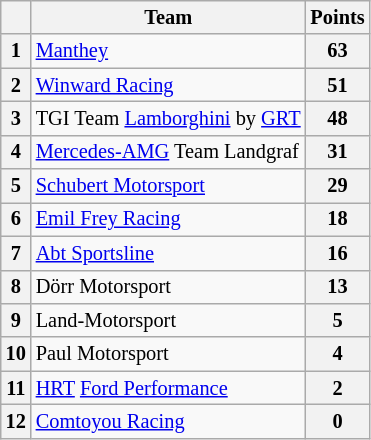<table class="wikitable" style="font-size: 85%;">
<tr>
<th></th>
<th>Team</th>
<th>Points</th>
</tr>
<tr>
<th>1</th>
<td> <a href='#'>Manthey</a></td>
<th>63</th>
</tr>
<tr>
<th>2</th>
<td> <a href='#'>Winward Racing</a></td>
<th>51</th>
</tr>
<tr>
<th>3</th>
<td> TGI Team <a href='#'>Lamborghini</a> by <a href='#'>GRT</a></td>
<th>48</th>
</tr>
<tr>
<th>4</th>
<td nowrap> <a href='#'>Mercedes-AMG</a> Team Landgraf</td>
<th>31</th>
</tr>
<tr>
<th>5</th>
<td> <a href='#'>Schubert Motorsport</a></td>
<th>29</th>
</tr>
<tr>
<th>6</th>
<td> <a href='#'>Emil Frey Racing</a></td>
<th>18</th>
</tr>
<tr>
<th>7</th>
<td> <a href='#'>Abt Sportsline</a></td>
<th>16</th>
</tr>
<tr>
<th>8</th>
<td> Dörr Motorsport</td>
<th>13</th>
</tr>
<tr>
<th>9</th>
<td> Land-Motorsport</td>
<th>5</th>
</tr>
<tr>
<th>10</th>
<td> Paul Motorsport</td>
<th>4</th>
</tr>
<tr>
<th>11</th>
<td> <a href='#'>HRT</a> <a href='#'>Ford Performance</a></td>
<th>2</th>
</tr>
<tr>
<th>12</th>
<td> <a href='#'>Comtoyou Racing</a></td>
<th>0</th>
</tr>
</table>
